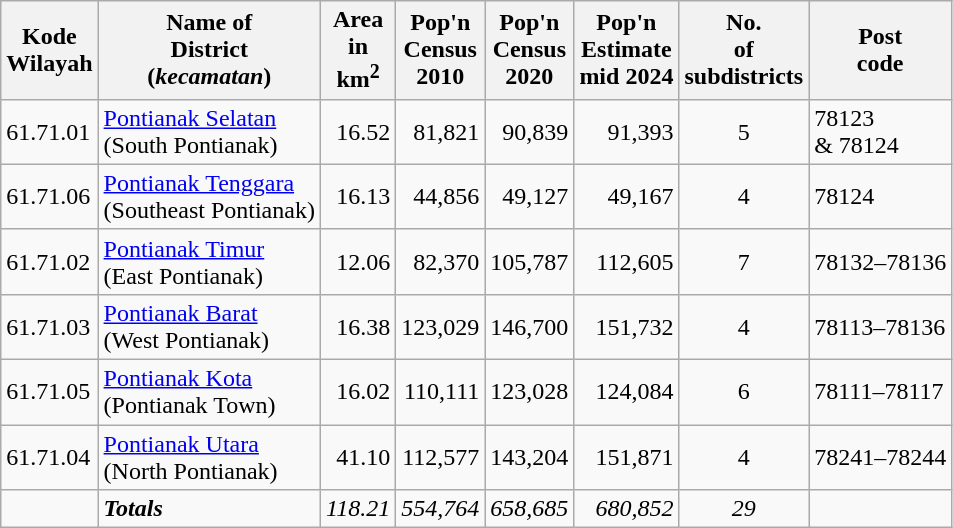<table class="sortable wikitable">
<tr>
<th>Kode <br>Wilayah</th>
<th>Name of<br>District<br>(<em>kecamatan</em>)</th>
<th>Area <br> in<br>km<sup>2</sup></th>
<th>Pop'n<br>Census<br>2010</th>
<th>Pop'n<br>Census<br>2020</th>
<th>Pop'n<br>Estimate<br>mid 2024</th>
<th>No.<br>of<br>subdistricts</th>
<th>Post<br>code</th>
</tr>
<tr>
<td>61.71.01</td>
<td><a href='#'>Pontianak Selatan</a> <br> (South Pontianak)</td>
<td align="right">16.52</td>
<td align="right">81,821</td>
<td align="right">90,839</td>
<td align="right">91,393</td>
<td align="center">5</td>
<td>78123<br>& 78124</td>
</tr>
<tr>
<td>61.71.06</td>
<td><a href='#'>Pontianak Tenggara</a> <br> (Southeast Pontianak)</td>
<td align="right">16.13</td>
<td align="right">44,856</td>
<td align="right">49,127</td>
<td align="right">49,167</td>
<td align="center">4</td>
<td>78124</td>
</tr>
<tr>
<td>61.71.02</td>
<td><a href='#'>Pontianak Timur</a> <br> (East Pontianak)</td>
<td align="right">12.06</td>
<td align="right">82,370</td>
<td align="right">105,787</td>
<td align="right">112,605</td>
<td align="center">7</td>
<td>78132–78136</td>
</tr>
<tr>
<td>61.71.03</td>
<td><a href='#'>Pontianak Barat</a> <br> (West Pontianak)</td>
<td align="right">16.38</td>
<td align="right">123,029</td>
<td align="right">146,700</td>
<td align="right">151,732</td>
<td align="center">4</td>
<td>78113–78136</td>
</tr>
<tr>
<td>61.71.05</td>
<td><a href='#'>Pontianak Kota</a> <br> (Pontianak Town)</td>
<td align="right">16.02</td>
<td align="right">110,111</td>
<td align="right">123,028</td>
<td align="right">124,084</td>
<td align="center">6</td>
<td>78111–78117</td>
</tr>
<tr>
<td>61.71.04</td>
<td><a href='#'>Pontianak Utara</a> <br> (North Pontianak)</td>
<td align="right">41.10</td>
<td align="right">112,577</td>
<td align="right">143,204</td>
<td align="right">151,871</td>
<td align="center">4</td>
<td>78241–78244</td>
</tr>
<tr>
<td></td>
<td><strong><em>Totals</em></strong></td>
<td align="right"><em>118.21</em></td>
<td align="right"><em>554,764</em></td>
<td align="right"><em>658,685</em></td>
<td align="right"><em>680,852</em></td>
<td align="center"><em>29</em></td>
<td></td>
</tr>
</table>
